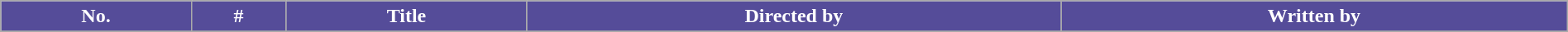<table class="wikitable plainrowheaders" width="100%" style="margin-right: 0;">
<tr>
<th style="background-color: #554c99; color:white;">No.</th>
<th style="background-color: #554c99; color:white;">#</th>
<th style="background-color: #554c99; color:white;">Title</th>
<th style="background-color: #554c99; color:white;">Directed by</th>
<th style="background-color: #554c99; color:white;">Written by</th>
</tr>
<tr>
</tr>
</table>
